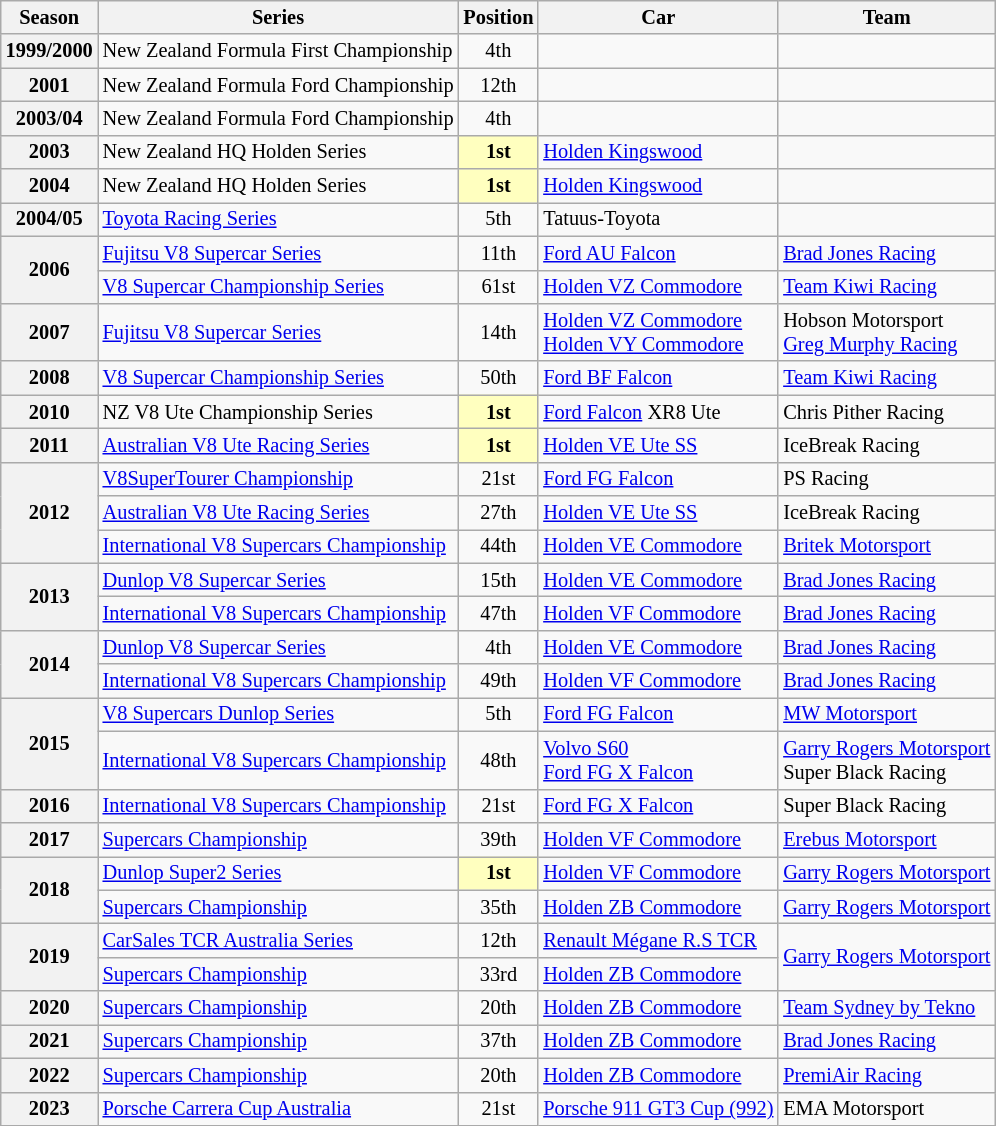<table class="wikitable" style="font-size: 85%;">
<tr>
<th>Season</th>
<th>Series</th>
<th>Position</th>
<th>Car</th>
<th>Team</th>
</tr>
<tr>
<th>1999/2000</th>
<td>New Zealand Formula First Championship</td>
<td align="center">4th</td>
<td></td>
<td></td>
</tr>
<tr>
<th>2001</th>
<td>New Zealand Formula Ford Championship</td>
<td align="center">12th</td>
<td></td>
<td></td>
</tr>
<tr>
<th>2003/04</th>
<td>New Zealand Formula Ford Championship</td>
<td align="center">4th</td>
<td></td>
<td></td>
</tr>
<tr>
<th>2003</th>
<td>New Zealand HQ Holden Series</td>
<td align="center" style="background: #ffffbf"><strong>1st</strong></td>
<td><a href='#'>Holden Kingswood</a></td>
<td></td>
</tr>
<tr>
<th>2004</th>
<td>New Zealand HQ Holden Series</td>
<td align="center" style="background: #ffffbf"><strong>1st</strong></td>
<td><a href='#'>Holden Kingswood</a></td>
<td></td>
</tr>
<tr>
<th>2004/05</th>
<td><a href='#'>Toyota Racing Series</a></td>
<td align="center">5th</td>
<td>Tatuus-Toyota</td>
<td></td>
</tr>
<tr>
<th rowspan=2>2006</th>
<td><a href='#'>Fujitsu V8 Supercar Series</a></td>
<td align="center">11th</td>
<td><a href='#'>Ford AU Falcon</a></td>
<td><a href='#'>Brad Jones Racing</a></td>
</tr>
<tr>
<td><a href='#'>V8 Supercar Championship Series</a></td>
<td align="center">61st</td>
<td><a href='#'>Holden VZ Commodore</a></td>
<td><a href='#'>Team Kiwi Racing</a></td>
</tr>
<tr>
<th>2007</th>
<td><a href='#'>Fujitsu V8 Supercar Series</a></td>
<td align="center">14th</td>
<td><a href='#'>Holden VZ Commodore</a><br><a href='#'>Holden VY Commodore</a></td>
<td>Hobson Motorsport<br><a href='#'>Greg Murphy Racing</a></td>
</tr>
<tr>
<th>2008</th>
<td><a href='#'>V8 Supercar Championship Series</a></td>
<td align="center">50th</td>
<td><a href='#'>Ford BF Falcon</a></td>
<td><a href='#'>Team Kiwi Racing</a></td>
</tr>
<tr>
<th>2010</th>
<td>NZ V8 Ute Championship Series</td>
<td align="center" style="background: #ffffbf"><strong>1st</strong></td>
<td><a href='#'>Ford Falcon</a> XR8 Ute</td>
<td>Chris Pither Racing</td>
</tr>
<tr>
<th>2011</th>
<td><a href='#'>Australian V8 Ute Racing Series</a></td>
<td align="center" style="background: #ffffbf"><strong>1st</strong></td>
<td><a href='#'>Holden VE Ute SS</a></td>
<td>IceBreak Racing</td>
</tr>
<tr>
<th rowspan=3>2012</th>
<td><a href='#'>V8SuperTourer Championship</a></td>
<td align="center">21st</td>
<td><a href='#'>Ford FG Falcon</a></td>
<td>PS Racing</td>
</tr>
<tr>
<td><a href='#'>Australian V8 Ute Racing Series</a></td>
<td align="center">27th</td>
<td><a href='#'>Holden VE Ute SS</a></td>
<td>IceBreak Racing</td>
</tr>
<tr>
<td><a href='#'>International V8 Supercars Championship</a></td>
<td align="center">44th</td>
<td><a href='#'>Holden VE Commodore</a></td>
<td><a href='#'>Britek Motorsport</a></td>
</tr>
<tr>
<th rowspan=2>2013</th>
<td><a href='#'>Dunlop V8 Supercar Series</a></td>
<td align="center">15th</td>
<td><a href='#'>Holden VE Commodore</a></td>
<td><a href='#'>Brad Jones Racing</a></td>
</tr>
<tr>
<td><a href='#'>International V8 Supercars Championship</a></td>
<td align="center">47th</td>
<td><a href='#'>Holden VF Commodore</a></td>
<td><a href='#'>Brad Jones Racing</a></td>
</tr>
<tr>
<th rowspan=2>2014</th>
<td><a href='#'>Dunlop V8 Supercar Series</a></td>
<td align="center">4th</td>
<td><a href='#'>Holden VE Commodore</a></td>
<td><a href='#'>Brad Jones Racing</a></td>
</tr>
<tr>
<td><a href='#'>International V8 Supercars Championship</a></td>
<td align="center">49th</td>
<td><a href='#'>Holden VF Commodore</a></td>
<td><a href='#'>Brad Jones Racing</a></td>
</tr>
<tr>
<th rowspan=2>2015</th>
<td><a href='#'>V8 Supercars Dunlop Series</a></td>
<td align="center">5th</td>
<td><a href='#'>Ford FG Falcon</a></td>
<td><a href='#'>MW Motorsport</a></td>
</tr>
<tr>
<td><a href='#'>International V8 Supercars Championship</a></td>
<td align="center">48th</td>
<td><a href='#'>Volvo S60</a><br><a href='#'>Ford FG X Falcon</a></td>
<td><a href='#'>Garry Rogers Motorsport</a><br>Super Black Racing</td>
</tr>
<tr>
<th>2016</th>
<td><a href='#'>International V8 Supercars Championship</a></td>
<td align="center">21st</td>
<td><a href='#'>Ford FG X Falcon</a></td>
<td>Super Black Racing</td>
</tr>
<tr>
<th>2017</th>
<td><a href='#'>Supercars Championship</a></td>
<td align="center">39th</td>
<td><a href='#'>Holden VF Commodore</a></td>
<td><a href='#'>Erebus Motorsport</a></td>
</tr>
<tr>
<th rowspan=2>2018</th>
<td><a href='#'>Dunlop Super2 Series</a></td>
<td align="center" style="background: #ffffbf"><strong>1st</strong></td>
<td><a href='#'>Holden VF Commodore</a></td>
<td><a href='#'>Garry Rogers Motorsport</a></td>
</tr>
<tr>
<td><a href='#'>Supercars Championship</a></td>
<td align="center">35th</td>
<td><a href='#'>Holden ZB Commodore</a></td>
<td><a href='#'>Garry Rogers Motorsport</a></td>
</tr>
<tr>
<th rowspan=2>2019</th>
<td><a href='#'>CarSales TCR Australia Series</a></td>
<td align="center">12th</td>
<td><a href='#'>Renault Mégane R.S TCR</a></td>
<td rowspan=2><a href='#'>Garry Rogers Motorsport</a></td>
</tr>
<tr>
<td><a href='#'>Supercars Championship</a></td>
<td align="center">33rd</td>
<td><a href='#'>Holden ZB Commodore</a></td>
</tr>
<tr>
<th>2020</th>
<td><a href='#'>Supercars Championship</a></td>
<td align="center">20th</td>
<td><a href='#'>Holden ZB Commodore</a></td>
<td><a href='#'>Team Sydney by Tekno</a></td>
</tr>
<tr>
<th>2021</th>
<td><a href='#'>Supercars Championship</a></td>
<td align="center">37th</td>
<td><a href='#'>Holden ZB Commodore</a></td>
<td><a href='#'>Brad Jones Racing</a></td>
</tr>
<tr>
<th>2022</th>
<td><a href='#'>Supercars Championship</a></td>
<td align="center">20th</td>
<td><a href='#'>Holden ZB Commodore</a></td>
<td><a href='#'>PremiAir Racing</a></td>
</tr>
<tr>
<th>2023</th>
<td><a href='#'>Porsche Carrera Cup Australia</a></td>
<td align="center">21st</td>
<td><a href='#'>Porsche 911 GT3 Cup (992)</a></td>
<td>EMA Motorsport</td>
</tr>
</table>
